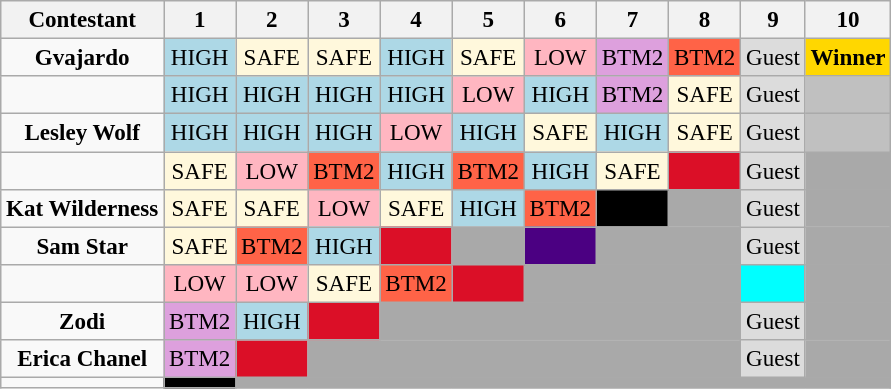<table class="wikitable" border="2" style="text-align:center;font-size:96%">
<tr>
<th>Contestant</th>
<th>1</th>
<th>2</th>
<th>3</th>
<th>4</th>
<th>5</th>
<th>6</th>
<th>7</th>
<th>8</th>
<th>9</th>
<th>10</th>
</tr>
<tr>
<td><strong>Gvajardo</strong></td>
<td style="background:lightblue;">HIGH</td>
<td style="background:cornsilk;">SAFE</td>
<td style="background:cornsilk;">SAFE</td>
<td style="background:lightblue;">HIGH</td>
<td style="background:cornsilk;">SAFE</td>
<td style="background:lightpink;">LOW</td>
<td style="background:plum;">BTM2</td>
<td style="background:tomato;">BTM2</td>
<td bgcolor="gainsboro">Guest</td>
<td style="background:gold;"><strong>Winner</strong></td>
</tr>
<tr>
<td></td>
<td style="background:lightblue;">HIGH</td>
<td style="background:lightblue;">HIGH</td>
<td style="background:lightblue;">HIGH</td>
<td style="background:lightblue;">HIGH</td>
<td style="background:lightpink;">LOW</td>
<td style="background:lightblue;">HIGH</td>
<td style="background:plum;">BTM2</td>
<td style="background:cornsilk;">SAFE</td>
<td bgcolor="gainsboro">Guest</td>
<td style="background:silver;"></td>
</tr>
<tr>
<td><strong>Lesley Wolf</strong></td>
<td style="background:lightblue;">HIGH</td>
<td style="background:lightblue;">HIGH</td>
<td style="background:lightblue;">HIGH</td>
<td style="background:lightpink;">LOW</td>
<td style="background:lightblue;">HIGH</td>
<td style="background:cornsilk;">SAFE</td>
<td style="background:lightblue;">HIGH</td>
<td style="background:cornsilk;">SAFE</td>
<td style="background:gainsboro;">Guest</td>
<td style="background:silver;"></td>
</tr>
<tr>
<td></td>
<td style="background:cornsilk;">SAFE</td>
<td style="background:lightpink;">LOW</td>
<td style="background:tomato;">BTM2</td>
<td style="background:lightblue;">HIGH</td>
<td style="background:tomato;">BTM2</td>
<td style="background:lightblue;">HIGH</td>
<td style="background:cornsilk;">SAFE</td>
<td bgcolor="#db0f27"></td>
<td bgcolor="gainsboro">Guest</td>
<td colspan="2" bgcolor="darkgray"></td>
</tr>
<tr>
<td><strong>Kat Wilderness</strong></td>
<td style="background:cornsilk;">SAFE</td>
<td style="background:cornsilk;">SAFE</td>
<td style="background:lightpink;">LOW</td>
<td style="background:cornsilk;">SAFE</td>
<td style="background:lightblue;">HIGH</td>
<td style="background:tomato;">BTM2</td>
<td style="background:black;"><strong></strong></td>
<td colspan="1" bgcolor="darkgray"></td>
<td bgcolor="gainsboro">Guest</td>
<td colspan="2" bgcolor="darkgray"></td>
</tr>
<tr>
<td><strong>Sam Star</strong></td>
<td style="background:cornsilk;">SAFE</td>
<td style="background:tomato;">BTM2</td>
<td style="background:lightblue;">HIGH</td>
<td bgcolor="#db0f27"></td>
<td colspan="1" bgcolor="darkgray"></td>
<td style="background:indigo;"><strong></strong></td>
<td colspan="2" bgcolor="darkgray"></td>
<td bgcolor="gainsboro">Guest</td>
<td colspan="2" bgcolor="darkgray"></td>
</tr>
<tr>
<td></td>
<td style="background:lightpink;">LOW</td>
<td style="background:lightpink;">LOW</td>
<td style="background:cornsilk;">SAFE</td>
<td style="background:tomato;">BTM2</td>
<td bgcolor="#db0f27"></td>
<td colspan="3" bgcolor="darkgray"></td>
<td style="background:aqua;"></td>
<td colspan="2" bgcolor="darkgray"></td>
</tr>
<tr>
<td><strong>Zodi</strong></td>
<td style="background:plum;">BTM2</td>
<td style="background:lightblue;">HIGH</td>
<td bgcolor="#db0f27"></td>
<td colspan="5" bgcolor="darkgray"></td>
<td bgcolor="gainsboro">Guest</td>
<td colspan="2" bgcolor="darkgray"></td>
</tr>
<tr>
<td><strong>Erica Chanel</strong></td>
<td style="background:plum;">BTM2</td>
<td bgcolor="#db0f27"></td>
<td colspan="6" bgcolor="darkgray"></td>
<td bgcolor="gainsboro">Guest</td>
<td colspan="2" bgcolor="darkgray"></td>
</tr>
<tr>
<td></td>
<td style="background:black;"><strong></strong></td>
<td colspan="9" bgcolor="darkgray"></td>
</tr>
</table>
